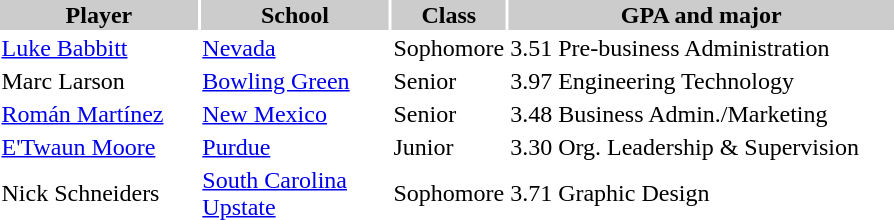<table style="width:600px" "border:'1' 'solid' 'gray' ">
<tr>
<th style="background:#ccc; width:23%;">Player</th>
<th style="background:#ccc; width:22%;">School</th>
<th style="background:#ccc; width:10%;">Class</th>
<th style="background:#ccc; width:45%;">GPA and major</th>
</tr>
<tr>
<td><a href='#'>Luke Babbitt</a></td>
<td><a href='#'>Nevada</a></td>
<td>Sophomore</td>
<td>3.51 Pre-business Administration</td>
</tr>
<tr>
<td>Marc Larson</td>
<td><a href='#'>Bowling Green</a></td>
<td>Senior</td>
<td>3.97 Engineering Technology</td>
</tr>
<tr>
<td><a href='#'>Román Martínez</a></td>
<td><a href='#'>New Mexico</a></td>
<td>Senior</td>
<td>3.48 Business Admin./Marketing</td>
</tr>
<tr>
<td><a href='#'>E'Twaun Moore</a></td>
<td><a href='#'>Purdue</a></td>
<td>Junior</td>
<td>3.30 Org. Leadership & Supervision</td>
</tr>
<tr>
<td>Nick Schneiders</td>
<td><a href='#'>South Carolina Upstate</a></td>
<td>Sophomore</td>
<td>3.71 Graphic Design</td>
</tr>
</table>
